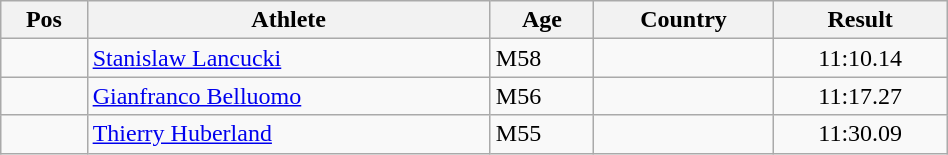<table class="wikitable"  style="text-align:center; width:50%;">
<tr>
<th>Pos</th>
<th>Athlete</th>
<th>Age</th>
<th>Country</th>
<th>Result</th>
</tr>
<tr>
<td align=center></td>
<td align=left><a href='#'>Stanislaw Lancucki</a></td>
<td align=left>M58</td>
<td align=left></td>
<td>11:10.14</td>
</tr>
<tr>
<td align=center></td>
<td align=left><a href='#'>Gianfranco Belluomo</a></td>
<td align=left>M56</td>
<td align=left></td>
<td>11:17.27</td>
</tr>
<tr>
<td align=center></td>
<td align=left><a href='#'>Thierry Huberland</a></td>
<td align=left>M55</td>
<td align=left></td>
<td>11:30.09</td>
</tr>
</table>
